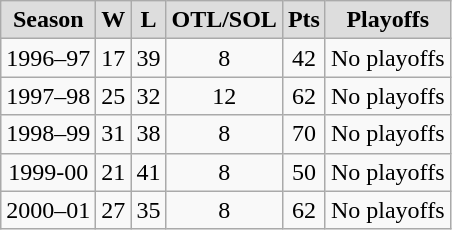<table class="wikitable">
<tr style="font-weight:bold; background-color:#dddddd;" align="center" |>
<td>Season</td>
<td>W</td>
<td>L</td>
<td>OTL/SOL</td>
<td>Pts</td>
<td>Playoffs</td>
</tr>
<tr align=center>
<td>1996–97</td>
<td>17</td>
<td>39</td>
<td>8</td>
<td>42</td>
<td>No playoffs</td>
</tr>
<tr align=center>
<td>1997–98</td>
<td>25</td>
<td>32</td>
<td>12</td>
<td>62</td>
<td>No playoffs</td>
</tr>
<tr align=center>
<td>1998–99</td>
<td>31</td>
<td>38</td>
<td>8</td>
<td>70</td>
<td>No playoffs</td>
</tr>
<tr align=center>
<td>1999-00</td>
<td>21</td>
<td>41</td>
<td>8</td>
<td>50</td>
<td>No playoffs</td>
</tr>
<tr align=center>
<td>2000–01</td>
<td>27</td>
<td>35</td>
<td>8</td>
<td>62</td>
<td>No playoffs</td>
</tr>
</table>
